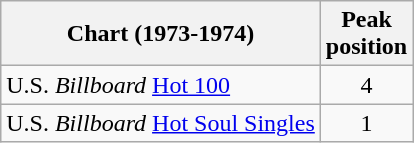<table class="wikitable">
<tr>
<th>Chart (1973-1974)</th>
<th>Peak<br>position</th>
</tr>
<tr>
<td>U.S. <em>Billboard</em> <a href='#'>Hot 100</a></td>
<td align="center">4</td>
</tr>
<tr>
<td>U.S. <em>Billboard</em> <a href='#'>Hot Soul Singles</a></td>
<td align="center">1</td>
</tr>
</table>
